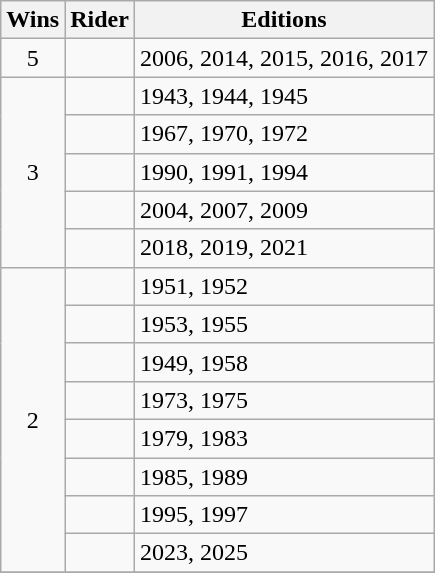<table class="wikitable">
<tr>
<th>Wins</th>
<th>Rider</th>
<th>Editions</th>
</tr>
<tr>
<td rowspan="1" align="center">5</td>
<td></td>
<td>2006, 2014, 2015, 2016, 2017</td>
</tr>
<tr>
<td rowspan="5" align="center">3</td>
<td></td>
<td>1943, 1944, 1945</td>
</tr>
<tr>
<td></td>
<td>1967, 1970, 1972</td>
</tr>
<tr>
<td></td>
<td>1990, 1991, 1994</td>
</tr>
<tr>
<td></td>
<td>2004, 2007, 2009</td>
</tr>
<tr>
<td></td>
<td>2018, 2019, 2021</td>
</tr>
<tr>
<td align=center rowspan=8>2</td>
<td></td>
<td>1951, 1952</td>
</tr>
<tr>
<td></td>
<td>1953, 1955</td>
</tr>
<tr>
<td></td>
<td>1949, 1958</td>
</tr>
<tr>
<td></td>
<td>1973, 1975</td>
</tr>
<tr>
<td></td>
<td>1979, 1983</td>
</tr>
<tr>
<td></td>
<td>1985, 1989</td>
</tr>
<tr>
<td></td>
<td>1995, 1997</td>
</tr>
<tr>
<td></td>
<td>2023, 2025</td>
</tr>
<tr>
</tr>
</table>
